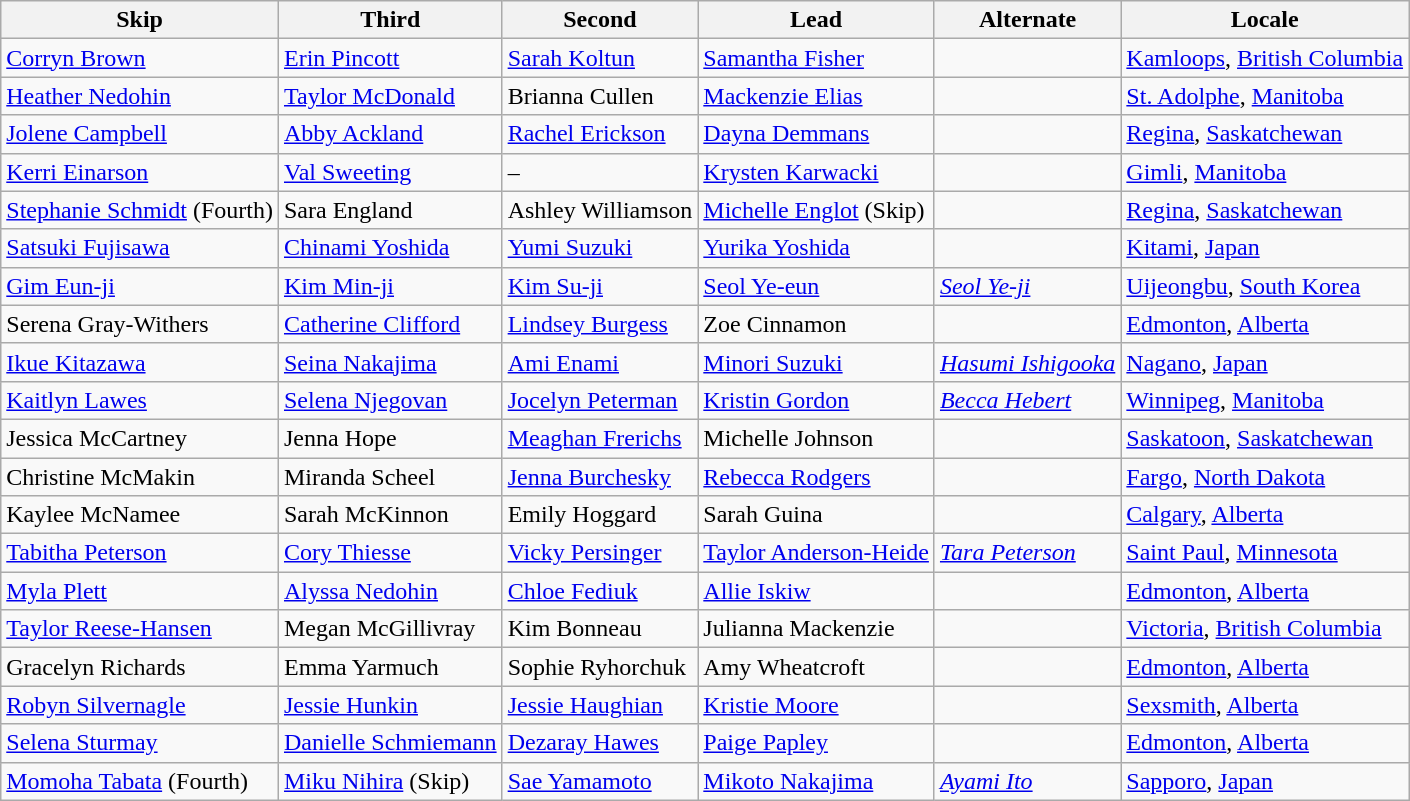<table class=wikitable>
<tr>
<th scope="col">Skip</th>
<th scope="col">Third</th>
<th scope="col">Second</th>
<th scope="col">Lead</th>
<th scope="col">Alternate</th>
<th scope="col">Locale</th>
</tr>
<tr>
<td><a href='#'>Corryn Brown</a></td>
<td><a href='#'>Erin Pincott</a></td>
<td><a href='#'>Sarah Koltun</a></td>
<td><a href='#'>Samantha Fisher</a></td>
<td></td>
<td> <a href='#'>Kamloops</a>, <a href='#'>British Columbia</a></td>
</tr>
<tr>
<td><a href='#'>Heather Nedohin</a></td>
<td><a href='#'>Taylor McDonald</a></td>
<td>Brianna Cullen</td>
<td><a href='#'>Mackenzie Elias</a></td>
<td></td>
<td> <a href='#'>St. Adolphe</a>, <a href='#'>Manitoba</a></td>
</tr>
<tr>
<td><a href='#'>Jolene Campbell</a></td>
<td><a href='#'>Abby Ackland</a></td>
<td><a href='#'>Rachel Erickson</a></td>
<td><a href='#'>Dayna Demmans</a></td>
<td></td>
<td> <a href='#'>Regina</a>, <a href='#'>Saskatchewan</a></td>
</tr>
<tr>
<td><a href='#'>Kerri Einarson</a></td>
<td><a href='#'>Val Sweeting</a></td>
<td>–</td>
<td><a href='#'>Krysten Karwacki</a></td>
<td></td>
<td> <a href='#'>Gimli</a>, <a href='#'>Manitoba</a></td>
</tr>
<tr>
<td><a href='#'>Stephanie Schmidt</a> (Fourth)</td>
<td>Sara England</td>
<td>Ashley Williamson</td>
<td><a href='#'>Michelle Englot</a> (Skip)</td>
<td></td>
<td> <a href='#'>Regina</a>, <a href='#'>Saskatchewan</a></td>
</tr>
<tr>
<td><a href='#'>Satsuki Fujisawa</a></td>
<td><a href='#'>Chinami Yoshida</a></td>
<td><a href='#'>Yumi Suzuki</a></td>
<td><a href='#'>Yurika Yoshida</a></td>
<td></td>
<td> <a href='#'>Kitami</a>, <a href='#'>Japan</a></td>
</tr>
<tr>
<td><a href='#'>Gim Eun-ji</a></td>
<td><a href='#'>Kim Min-ji</a></td>
<td><a href='#'>Kim Su-ji</a></td>
<td><a href='#'>Seol Ye-eun</a></td>
<td><em><a href='#'>Seol Ye-ji</a></em></td>
<td> <a href='#'>Uijeongbu</a>, <a href='#'>South Korea</a></td>
</tr>
<tr>
<td>Serena Gray-Withers</td>
<td><a href='#'>Catherine Clifford</a></td>
<td><a href='#'>Lindsey Burgess</a></td>
<td>Zoe Cinnamon</td>
<td></td>
<td> <a href='#'>Edmonton</a>, <a href='#'>Alberta</a></td>
</tr>
<tr>
<td><a href='#'>Ikue Kitazawa</a></td>
<td><a href='#'>Seina Nakajima</a></td>
<td><a href='#'>Ami Enami</a></td>
<td><a href='#'>Minori Suzuki</a></td>
<td><em><a href='#'>Hasumi Ishigooka</a></em></td>
<td> <a href='#'>Nagano</a>, <a href='#'>Japan</a></td>
</tr>
<tr>
<td><a href='#'>Kaitlyn Lawes</a></td>
<td><a href='#'>Selena Njegovan</a></td>
<td><a href='#'>Jocelyn Peterman</a></td>
<td><a href='#'>Kristin Gordon</a></td>
<td><em><a href='#'>Becca Hebert</a></em></td>
<td> <a href='#'>Winnipeg</a>, <a href='#'>Manitoba</a></td>
</tr>
<tr>
<td>Jessica McCartney</td>
<td>Jenna Hope</td>
<td><a href='#'>Meaghan Frerichs</a></td>
<td>Michelle Johnson</td>
<td></td>
<td> <a href='#'>Saskatoon</a>, <a href='#'>Saskatchewan</a></td>
</tr>
<tr>
<td>Christine McMakin</td>
<td>Miranda Scheel</td>
<td><a href='#'>Jenna Burchesky</a></td>
<td><a href='#'>Rebecca Rodgers</a></td>
<td></td>
<td> <a href='#'>Fargo</a>, <a href='#'>North Dakota</a></td>
</tr>
<tr>
<td>Kaylee McNamee</td>
<td>Sarah McKinnon</td>
<td>Emily Hoggard</td>
<td>Sarah Guina</td>
<td></td>
<td> <a href='#'>Calgary</a>, <a href='#'>Alberta</a></td>
</tr>
<tr>
<td><a href='#'>Tabitha Peterson</a></td>
<td><a href='#'>Cory Thiesse</a></td>
<td><a href='#'>Vicky Persinger</a></td>
<td><a href='#'>Taylor Anderson-Heide</a></td>
<td><em><a href='#'>Tara Peterson</a></em></td>
<td> <a href='#'>Saint Paul</a>, <a href='#'>Minnesota</a></td>
</tr>
<tr>
<td><a href='#'>Myla Plett</a></td>
<td><a href='#'>Alyssa Nedohin</a></td>
<td><a href='#'>Chloe Fediuk</a></td>
<td><a href='#'>Allie Iskiw</a></td>
<td></td>
<td> <a href='#'>Edmonton</a>, <a href='#'>Alberta</a></td>
</tr>
<tr>
<td><a href='#'>Taylor Reese-Hansen</a></td>
<td>Megan McGillivray</td>
<td>Kim Bonneau</td>
<td>Julianna Mackenzie</td>
<td></td>
<td> <a href='#'>Victoria</a>, <a href='#'>British Columbia</a></td>
</tr>
<tr>
<td>Gracelyn Richards</td>
<td>Emma Yarmuch</td>
<td>Sophie Ryhorchuk</td>
<td>Amy Wheatcroft</td>
<td></td>
<td> <a href='#'>Edmonton</a>, <a href='#'>Alberta</a></td>
</tr>
<tr>
<td><a href='#'>Robyn Silvernagle</a></td>
<td><a href='#'>Jessie Hunkin</a></td>
<td><a href='#'>Jessie Haughian</a></td>
<td><a href='#'>Kristie Moore</a></td>
<td></td>
<td> <a href='#'>Sexsmith</a>, <a href='#'>Alberta</a></td>
</tr>
<tr>
<td><a href='#'>Selena Sturmay</a></td>
<td><a href='#'>Danielle Schmiemann</a></td>
<td><a href='#'>Dezaray Hawes</a></td>
<td><a href='#'>Paige Papley</a></td>
<td></td>
<td> <a href='#'>Edmonton</a>, <a href='#'>Alberta</a></td>
</tr>
<tr>
<td><a href='#'>Momoha Tabata</a> (Fourth)</td>
<td><a href='#'>Miku Nihira</a> (Skip)</td>
<td><a href='#'>Sae Yamamoto</a></td>
<td><a href='#'>Mikoto Nakajima</a></td>
<td><em><a href='#'>Ayami Ito</a></em></td>
<td> <a href='#'>Sapporo</a>, <a href='#'>Japan</a></td>
</tr>
</table>
